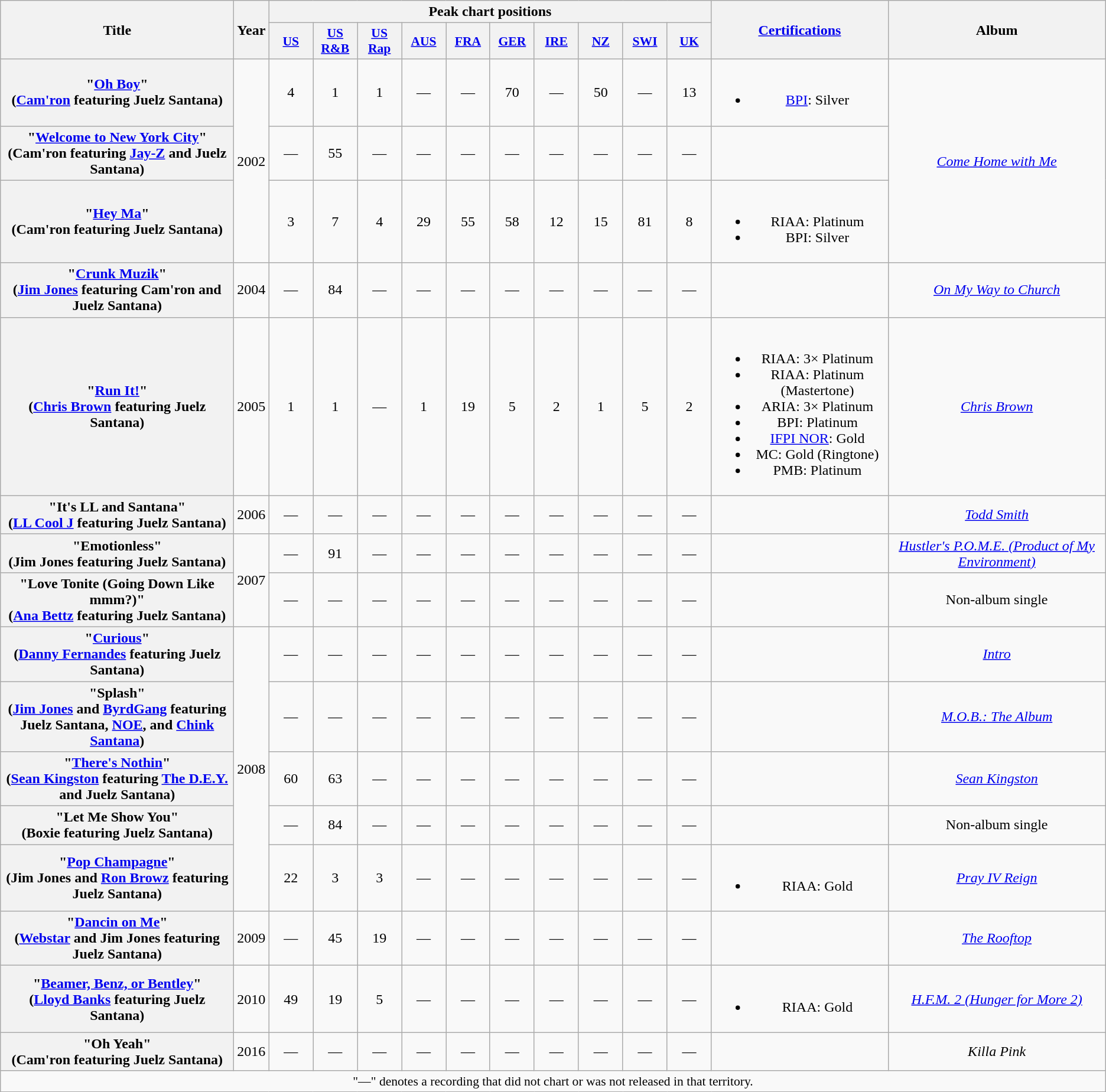<table class="wikitable plainrowheaders" style="text-align:center;">
<tr>
<th scope="col" rowspan="2" style="width:16em;">Title</th>
<th scope="col" rowspan="2">Year</th>
<th scope="col" colspan="10">Peak chart positions</th>
<th scope="col" rowspan="2" style="width:12em;"><a href='#'>Certifications</a></th>
<th scope="col" rowspan="2">Album</th>
</tr>
<tr>
<th style="width:3em; font-size:90%"><a href='#'>US</a><br></th>
<th style="width:3em; font-size:90%"><a href='#'>US<br>R&B</a><br></th>
<th style="width:3em; font-size:90%"><a href='#'>US<br>Rap</a><br></th>
<th style="width:3em; font-size:90%"><a href='#'>AUS</a><br></th>
<th style="width:3em; font-size:90%"><a href='#'>FRA</a><br></th>
<th style="width:3em; font-size:90%"><a href='#'>GER</a><br></th>
<th style="width:3em; font-size:90%"><a href='#'>IRE</a><br></th>
<th style="width:3em; font-size:90%"><a href='#'>NZ</a><br></th>
<th style="width:3em; font-size:90%"><a href='#'>SWI</a><br></th>
<th style="width:3em; font-size:90%"><a href='#'>UK</a><br></th>
</tr>
<tr>
<th scope="row">"<a href='#'>Oh Boy</a>"<br><span>(<a href='#'>Cam'ron</a> featuring Juelz Santana)</span></th>
<td rowspan="3">2002</td>
<td>4</td>
<td>1</td>
<td>1</td>
<td>—</td>
<td>—</td>
<td>70</td>
<td>—</td>
<td>50</td>
<td>—</td>
<td>13</td>
<td><br><ul><li><a href='#'>BPI</a>: Silver</li></ul></td>
<td rowspan="3"><em><a href='#'>Come Home with Me</a></em></td>
</tr>
<tr>
<th scope="row">"<a href='#'>Welcome to New York City</a>"<br><span>(Cam'ron featuring <a href='#'>Jay-Z</a> and Juelz Santana)</span></th>
<td>—</td>
<td>55</td>
<td>—</td>
<td>—</td>
<td>—</td>
<td>—</td>
<td>—</td>
<td>—</td>
<td>—</td>
<td>—</td>
<td></td>
</tr>
<tr>
<th scope="row">"<a href='#'>Hey Ma</a>"<br><span>(Cam'ron featuring Juelz Santana)</span></th>
<td>3</td>
<td>7</td>
<td>4</td>
<td>29</td>
<td>55</td>
<td>58</td>
<td>12</td>
<td>15</td>
<td>81</td>
<td>8</td>
<td><br><ul><li>RIAA: Platinum</li><li>BPI: Silver</li></ul></td>
</tr>
<tr>
<th scope="row">"<a href='#'>Crunk Muzik</a>"<br><span>(<a href='#'>Jim Jones</a> featuring Cam'ron and Juelz Santana)</span></th>
<td>2004</td>
<td>—</td>
<td>84</td>
<td>—</td>
<td>—</td>
<td>—</td>
<td>—</td>
<td>—</td>
<td>—</td>
<td>—</td>
<td>—</td>
<td></td>
<td><em><a href='#'>On My Way to Church</a></em></td>
</tr>
<tr>
<th scope="row">"<a href='#'>Run It!</a>"<br><span>(<a href='#'>Chris Brown</a> featuring Juelz Santana)</span></th>
<td>2005</td>
<td>1</td>
<td>1</td>
<td>—</td>
<td>1</td>
<td>19</td>
<td>5</td>
<td>2</td>
<td>1</td>
<td>5</td>
<td>2</td>
<td><br><ul><li>RIAA: 3× Platinum</li><li>RIAA: Platinum (Mastertone)</li><li>ARIA: 3× Platinum</li><li>BPI: Platinum</li><li><a href='#'>IFPI NOR</a>: Gold</li><li>MC: Gold (Ringtone)</li><li>PMB: Platinum</li></ul></td>
<td><em><a href='#'>Chris Brown</a></em></td>
</tr>
<tr>
<th scope="row">"It's LL and Santana"<br><span>(<a href='#'>LL Cool J</a> featuring Juelz Santana)</span></th>
<td>2006</td>
<td>—</td>
<td>—</td>
<td>—</td>
<td>—</td>
<td>—</td>
<td>—</td>
<td>—</td>
<td>—</td>
<td>—</td>
<td>—</td>
<td></td>
<td><em><a href='#'>Todd Smith</a></em></td>
</tr>
<tr>
<th scope="row">"Emotionless"<br><span>(Jim Jones featuring Juelz Santana)</span></th>
<td rowspan=2>2007</td>
<td>—</td>
<td>91</td>
<td>—</td>
<td>—</td>
<td>—</td>
<td>—</td>
<td>—</td>
<td>—</td>
<td>—</td>
<td>—</td>
<td></td>
<td><em><a href='#'>Hustler's P.O.M.E. (Product of My Environment)</a></em></td>
</tr>
<tr>
<th scope="row">"Love Tonite (Going Down Like mmm?)"<br><span>(<a href='#'>Ana Bettz</a> featuring Juelz Santana)</span></th>
<td>—</td>
<td>—</td>
<td>—</td>
<td>—</td>
<td>—</td>
<td>—</td>
<td>—</td>
<td>—</td>
<td>—</td>
<td>—</td>
<td></td>
<td>Non-album single</td>
</tr>
<tr>
<th scope="row">"<a href='#'>Curious</a>"<br><span>(<a href='#'>Danny Fernandes</a> featuring Juelz Santana)</span></th>
<td rowspan="5">2008</td>
<td>—</td>
<td>—</td>
<td>—</td>
<td>—</td>
<td>—</td>
<td>—</td>
<td>—</td>
<td>—</td>
<td>—</td>
<td>—</td>
<td></td>
<td><em><a href='#'>Intro</a></em></td>
</tr>
<tr>
<th scope="row">"Splash"<br><span>(<a href='#'>Jim Jones</a> and <a href='#'>ByrdGang</a> featuring Juelz Santana, <a href='#'>NOE</a>, and <a href='#'>Chink Santana</a>)</span></th>
<td>—</td>
<td>—</td>
<td>—</td>
<td>—</td>
<td>—</td>
<td>—</td>
<td>—</td>
<td>—</td>
<td>—</td>
<td>—</td>
<td></td>
<td><em><a href='#'>M.O.B.: The Album</a></em></td>
</tr>
<tr>
<th scope="row">"<a href='#'>There's Nothin</a>"<br><span>(<a href='#'>Sean Kingston</a> featuring <a href='#'>The D.E.Y.</a> and Juelz Santana)</span></th>
<td>60</td>
<td>63</td>
<td>—</td>
<td>—</td>
<td>—</td>
<td>—</td>
<td>—</td>
<td>—</td>
<td>—</td>
<td>—</td>
<td></td>
<td><em><a href='#'>Sean Kingston</a></em></td>
</tr>
<tr>
<th scope="row">"Let Me Show You"<br><span>(Boxie featuring Juelz Santana)</span></th>
<td>—</td>
<td>84</td>
<td>—</td>
<td>—</td>
<td>—</td>
<td>—</td>
<td>—</td>
<td>—</td>
<td>—</td>
<td>—</td>
<td></td>
<td>Non-album single</td>
</tr>
<tr>
<th scope="row">"<a href='#'>Pop Champagne</a>"<br><span>(Jim Jones and <a href='#'>Ron Browz</a> featuring Juelz Santana)</span></th>
<td>22</td>
<td>3</td>
<td>3</td>
<td>—</td>
<td>—</td>
<td>—</td>
<td>—</td>
<td>—</td>
<td>—</td>
<td>—</td>
<td><br><ul><li>RIAA: Gold</li></ul></td>
<td><em><a href='#'>Pray IV Reign</a></em></td>
</tr>
<tr>
<th scope="row">"<a href='#'>Dancin on Me</a>"<br><span>(<a href='#'>Webstar</a> and Jim Jones featuring Juelz Santana)</span></th>
<td>2009</td>
<td>—</td>
<td>45</td>
<td>19</td>
<td>—</td>
<td>—</td>
<td>—</td>
<td>—</td>
<td>—</td>
<td>—</td>
<td>—</td>
<td></td>
<td><em><a href='#'>The Rooftop</a></em></td>
</tr>
<tr>
<th scope="row">"<a href='#'>Beamer, Benz, or Bentley</a>"<br><span>(<a href='#'>Lloyd Banks</a> featuring Juelz Santana)</span></th>
<td>2010</td>
<td>49</td>
<td>19</td>
<td>5</td>
<td>—</td>
<td>—</td>
<td>—</td>
<td>—</td>
<td>—</td>
<td>—</td>
<td>—</td>
<td><br><ul><li>RIAA: Gold</li></ul></td>
<td><em><a href='#'>H.F.M. 2 (Hunger for More 2)</a></em></td>
</tr>
<tr>
<th scope="row">"Oh Yeah"<br><span>(Cam'ron featuring Juelz Santana)</span></th>
<td>2016</td>
<td>—</td>
<td>—</td>
<td>—</td>
<td>—</td>
<td>—</td>
<td>—</td>
<td>—</td>
<td>—</td>
<td>—</td>
<td>—</td>
<td></td>
<td><em>Killa Pink</em></td>
</tr>
<tr>
<td colspan="14" style="font-size:90%">"—" denotes a recording that did not chart or was not released in that territory.</td>
</tr>
</table>
